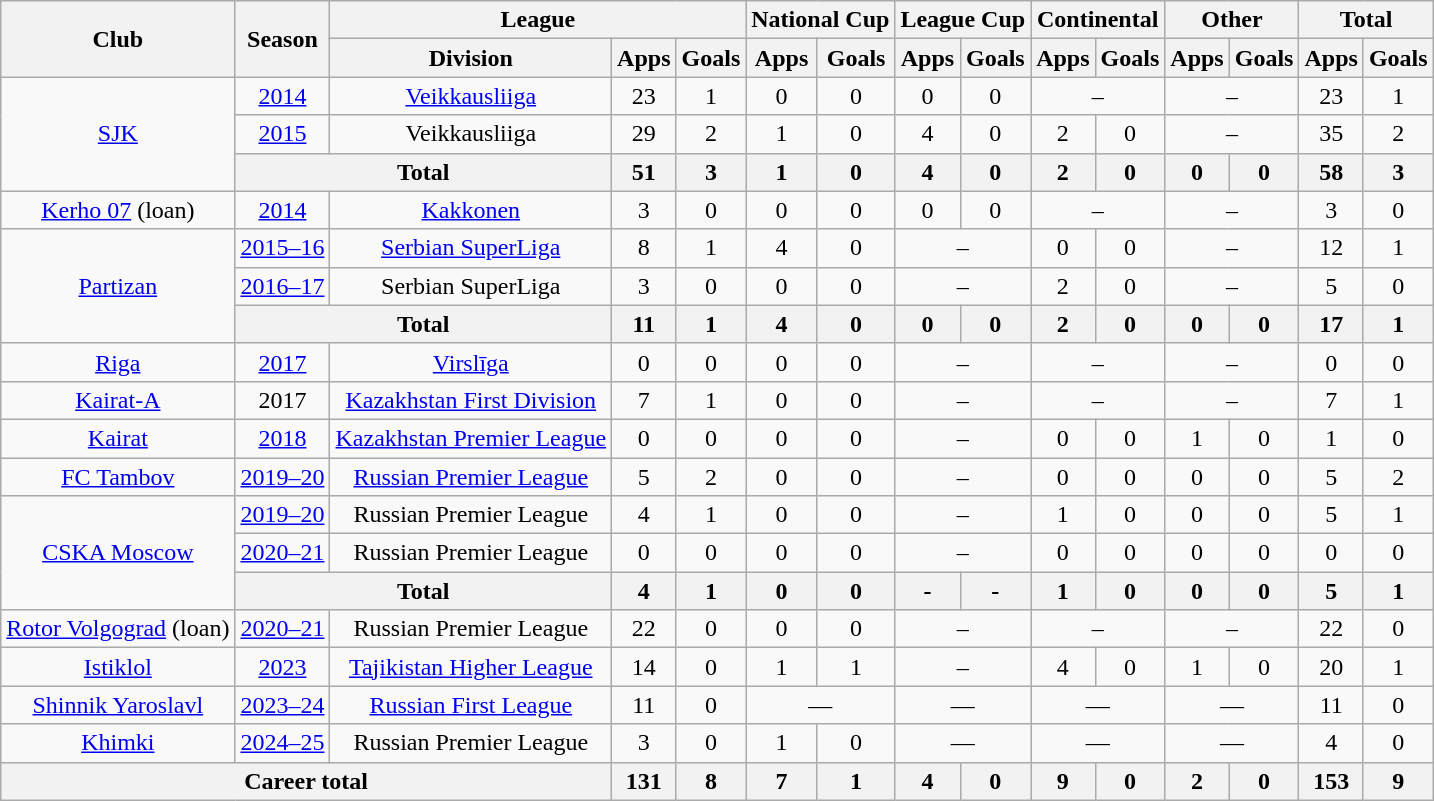<table class="wikitable" style="text-align: center">
<tr>
<th rowspan="2">Club</th>
<th rowspan="2">Season</th>
<th colspan="3">League</th>
<th colspan="2">National Cup</th>
<th colspan="2">League Cup</th>
<th colspan="2">Continental</th>
<th colspan="2">Other</th>
<th colspan="2">Total</th>
</tr>
<tr>
<th>Division</th>
<th>Apps</th>
<th>Goals</th>
<th>Apps</th>
<th>Goals</th>
<th>Apps</th>
<th>Goals</th>
<th>Apps</th>
<th>Goals</th>
<th>Apps</th>
<th>Goals</th>
<th>Apps</th>
<th>Goals</th>
</tr>
<tr>
<td rowspan="3"><a href='#'>SJK</a></td>
<td><a href='#'>2014</a></td>
<td><a href='#'>Veikkausliiga</a></td>
<td>23</td>
<td>1</td>
<td>0</td>
<td>0</td>
<td>0</td>
<td>0</td>
<td colspan="2">–</td>
<td colspan="2">–</td>
<td>23</td>
<td>1</td>
</tr>
<tr>
<td><a href='#'>2015</a></td>
<td>Veikkausliiga</td>
<td>29</td>
<td>2</td>
<td>1</td>
<td>0</td>
<td>4</td>
<td>0</td>
<td>2</td>
<td>0</td>
<td colspan="2">–</td>
<td>35</td>
<td>2</td>
</tr>
<tr>
<th colspan="2">Total</th>
<th>51</th>
<th>3</th>
<th>1</th>
<th>0</th>
<th>4</th>
<th>0</th>
<th>2</th>
<th>0</th>
<th>0</th>
<th>0</th>
<th>58</th>
<th>3</th>
</tr>
<tr>
<td><a href='#'>Kerho 07</a> (loan)</td>
<td><a href='#'>2014</a></td>
<td><a href='#'>Kakkonen</a></td>
<td>3</td>
<td>0</td>
<td>0</td>
<td>0</td>
<td>0</td>
<td>0</td>
<td colspan="2">–</td>
<td colspan="2">–</td>
<td>3</td>
<td>0</td>
</tr>
<tr>
<td rowspan="3"><a href='#'>Partizan</a></td>
<td><a href='#'>2015–16</a></td>
<td><a href='#'>Serbian SuperLiga</a></td>
<td>8</td>
<td>1</td>
<td>4</td>
<td>0</td>
<td colspan="2">–</td>
<td>0</td>
<td>0</td>
<td colspan="2">–</td>
<td>12</td>
<td>1</td>
</tr>
<tr>
<td><a href='#'>2016–17</a></td>
<td>Serbian SuperLiga</td>
<td>3</td>
<td>0</td>
<td>0</td>
<td>0</td>
<td colspan="2">–</td>
<td>2</td>
<td>0</td>
<td colspan="2">–</td>
<td>5</td>
<td>0</td>
</tr>
<tr>
<th colspan="2">Total</th>
<th>11</th>
<th>1</th>
<th>4</th>
<th>0</th>
<th>0</th>
<th>0</th>
<th>2</th>
<th>0</th>
<th>0</th>
<th>0</th>
<th>17</th>
<th>1</th>
</tr>
<tr>
<td><a href='#'>Riga</a></td>
<td><a href='#'>2017</a></td>
<td><a href='#'>Virslīga</a></td>
<td>0</td>
<td>0</td>
<td>0</td>
<td>0</td>
<td colspan="2">–</td>
<td colspan="2">–</td>
<td colspan="2">–</td>
<td>0</td>
<td>0</td>
</tr>
<tr>
<td><a href='#'>Kairat-A</a></td>
<td>2017</td>
<td><a href='#'>Kazakhstan First Division</a></td>
<td>7</td>
<td>1</td>
<td>0</td>
<td>0</td>
<td colspan="2">–</td>
<td colspan="2">–</td>
<td colspan="2">–</td>
<td>7</td>
<td>1</td>
</tr>
<tr>
<td><a href='#'>Kairat</a></td>
<td><a href='#'>2018</a></td>
<td><a href='#'>Kazakhstan Premier League</a></td>
<td>0</td>
<td>0</td>
<td>0</td>
<td>0</td>
<td colspan="2">–</td>
<td>0</td>
<td>0</td>
<td>1</td>
<td>0</td>
<td>1</td>
<td>0</td>
</tr>
<tr>
<td><a href='#'>FC Tambov</a></td>
<td><a href='#'>2019–20</a></td>
<td><a href='#'>Russian Premier League</a></td>
<td>5</td>
<td>2</td>
<td>0</td>
<td>0</td>
<td colspan="2">–</td>
<td>0</td>
<td>0</td>
<td>0</td>
<td>0</td>
<td>5</td>
<td>2</td>
</tr>
<tr>
<td rowspan="3"><a href='#'>CSKA Moscow</a></td>
<td><a href='#'>2019–20</a></td>
<td>Russian Premier League</td>
<td>4</td>
<td>1</td>
<td>0</td>
<td>0</td>
<td colspan="2">–</td>
<td>1</td>
<td>0</td>
<td>0</td>
<td>0</td>
<td>5</td>
<td>1</td>
</tr>
<tr>
<td><a href='#'>2020–21</a></td>
<td>Russian Premier League</td>
<td>0</td>
<td>0</td>
<td>0</td>
<td>0</td>
<td colspan="2">–</td>
<td>0</td>
<td>0</td>
<td>0</td>
<td>0</td>
<td>0</td>
<td>0</td>
</tr>
<tr>
<th colspan="2">Total</th>
<th>4</th>
<th>1</th>
<th>0</th>
<th>0</th>
<th>-</th>
<th>-</th>
<th>1</th>
<th>0</th>
<th>0</th>
<th>0</th>
<th>5</th>
<th>1</th>
</tr>
<tr>
<td><a href='#'>Rotor Volgograd</a> (loan)</td>
<td><a href='#'>2020–21</a></td>
<td>Russian Premier League</td>
<td>22</td>
<td>0</td>
<td>0</td>
<td>0</td>
<td colspan="2">–</td>
<td colspan="2">–</td>
<td colspan="2">–</td>
<td>22</td>
<td>0</td>
</tr>
<tr>
<td><a href='#'>Istiklol</a></td>
<td><a href='#'>2023</a></td>
<td><a href='#'>Tajikistan Higher League</a></td>
<td>14</td>
<td>0</td>
<td>1</td>
<td>1</td>
<td colspan="2">–</td>
<td>4</td>
<td>0</td>
<td>1</td>
<td>0</td>
<td>20</td>
<td>1</td>
</tr>
<tr>
<td><a href='#'>Shinnik Yaroslavl</a></td>
<td><a href='#'>2023–24</a></td>
<td><a href='#'>Russian First League</a></td>
<td>11</td>
<td>0</td>
<td colspan="2">—</td>
<td colspan="2">—</td>
<td colspan="2">—</td>
<td colspan="2">—</td>
<td>11</td>
<td>0</td>
</tr>
<tr>
<td><a href='#'>Khimki</a></td>
<td><a href='#'>2024–25</a></td>
<td>Russian Premier League</td>
<td>3</td>
<td>0</td>
<td>1</td>
<td>0</td>
<td colspan="2">—</td>
<td colspan="2">—</td>
<td colspan="2">—</td>
<td>4</td>
<td>0</td>
</tr>
<tr>
<th colspan="3">Career total</th>
<th>131</th>
<th>8</th>
<th>7</th>
<th>1</th>
<th>4</th>
<th>0</th>
<th>9</th>
<th>0</th>
<th>2</th>
<th>0</th>
<th>153</th>
<th>9</th>
</tr>
</table>
